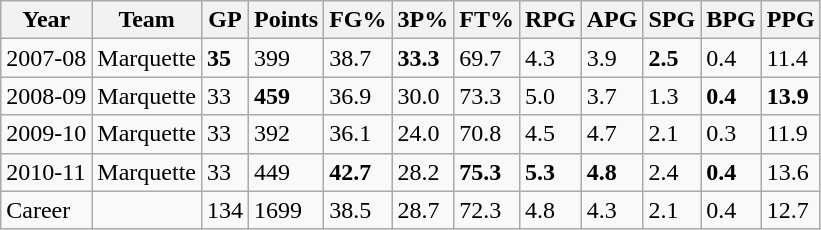<table class="wikitable">
<tr>
<th>Year</th>
<th>Team</th>
<th>GP</th>
<th>Points</th>
<th>FG%</th>
<th>3P%</th>
<th>FT%</th>
<th>RPG</th>
<th>APG</th>
<th>SPG</th>
<th>BPG</th>
<th>PPG</th>
</tr>
<tr>
<td>2007-08</td>
<td>Marquette</td>
<td><strong>35</strong></td>
<td>399</td>
<td>38.7</td>
<td><strong>33.3</strong></td>
<td>69.7</td>
<td>4.3</td>
<td>3.9</td>
<td><strong>2.5</strong></td>
<td>0.4</td>
<td>11.4</td>
</tr>
<tr>
<td>2008-09</td>
<td>Marquette</td>
<td>33</td>
<td><strong>459</strong></td>
<td>36.9</td>
<td>30.0</td>
<td>73.3</td>
<td>5.0</td>
<td>3.7</td>
<td>1.3</td>
<td><strong>0.4</strong></td>
<td><strong>13.9</strong></td>
</tr>
<tr>
<td>2009-10</td>
<td>Marquette</td>
<td>33</td>
<td>392</td>
<td>36.1</td>
<td>24.0</td>
<td>70.8</td>
<td>4.5</td>
<td>4.7</td>
<td>2.1</td>
<td>0.3</td>
<td>11.9</td>
</tr>
<tr>
<td>2010-11</td>
<td>Marquette</td>
<td>33</td>
<td>449</td>
<td><strong>42.7</strong></td>
<td>28.2</td>
<td><strong>75.3</strong></td>
<td><strong>5.3</strong></td>
<td><strong>4.8</strong></td>
<td>2.4</td>
<td><strong>0.4</strong></td>
<td>13.6</td>
</tr>
<tr>
<td>Career</td>
<td></td>
<td>134</td>
<td>1699</td>
<td>38.5</td>
<td>28.7</td>
<td>72.3</td>
<td>4.8</td>
<td>4.3</td>
<td>2.1</td>
<td>0.4</td>
<td>12.7</td>
</tr>
</table>
